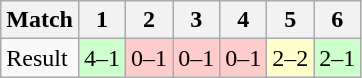<table class="wikitable">
<tr>
<th>Match</th>
<th>1</th>
<th>2</th>
<th>3</th>
<th>4</th>
<th>5</th>
<th>6</th>
</tr>
<tr>
<td>Result</td>
<td bgcolor="#CCFFCC">4–1</td>
<td bgcolor="#FFCCCC">0–1</td>
<td bgcolor="#FFCCCC">0–1</td>
<td bgcolor="#FFCCCC">0–1</td>
<td bgcolor="#FFFFCC">2–2</td>
<td bgcolor="#CCFFCC">2–1</td>
</tr>
</table>
